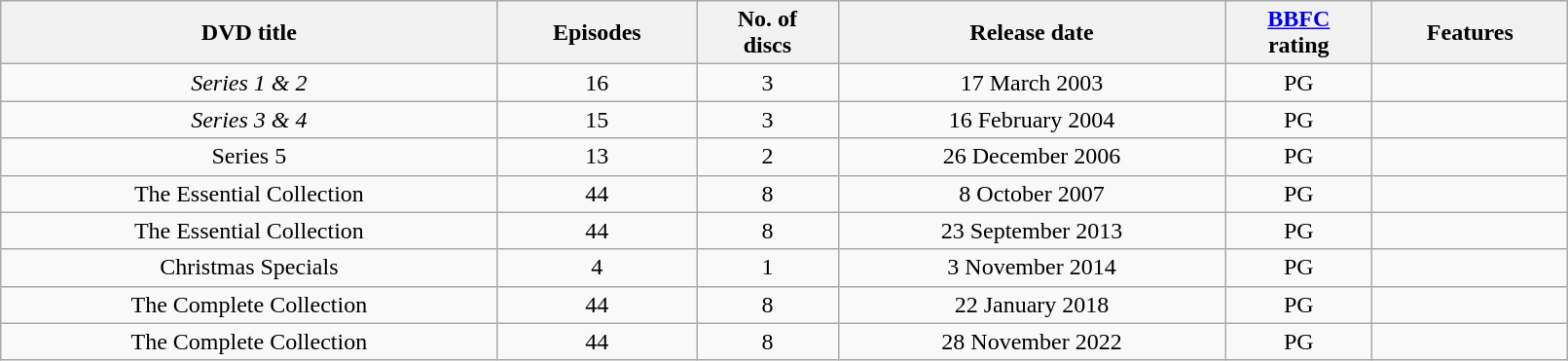<table class="wikitable" style="width:85%; text-align:center;">
<tr>
<th>DVD title</th>
<th>Episodes</th>
<th>No. of<br>discs</th>
<th>Release date</th>
<th><a href='#'>BBFC</a><br>rating</th>
<th>Features</th>
</tr>
<tr>
<td><em>Series 1 & 2</em></td>
<td>16</td>
<td>3</td>
<td>17 March 2003</td>
<td>PG</td>
<td></td>
</tr>
<tr>
<td><em>Series 3 & 4</td>
<td>15</td>
<td>3</td>
<td>16 February 2004</td>
<td>PG</td>
<td></td>
</tr>
<tr>
<td></em>Series 5<em></td>
<td>13</td>
<td>2</td>
<td>26 December 2006</td>
<td>PG</td>
<td></td>
</tr>
<tr>
<td></em>The Essential Collection<em></td>
<td>44</td>
<td>8</td>
<td>8 October 2007</td>
<td>PG</td>
<td></td>
</tr>
<tr>
<td></em>The Essential Collection<em> </td>
<td>44</td>
<td>8</td>
<td>23 September 2013</td>
<td>PG</td>
<td></td>
</tr>
<tr>
<td></em>Christmas Specials<em></td>
<td>4</td>
<td>1</td>
<td>3 November 2014</td>
<td>PG</td>
<td></td>
</tr>
<tr>
<td></em>The Complete Collection<em> </td>
<td>44</td>
<td>8</td>
<td>22 January 2018</td>
<td>PG</td>
<td></td>
</tr>
<tr>
<td></em>The Complete Collection<em></td>
<td>44</td>
<td>8</td>
<td>28 November 2022</td>
<td>PG</td>
<td></td>
</tr>
</table>
